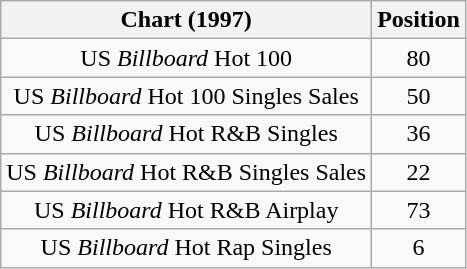<table class="wikitable sortable plainrowheaders" style="text-align:center">
<tr>
<th scope="col">Chart (1997)</th>
<th scope="col">Position</th>
</tr>
<tr>
<td>US <em>Billboard</em> Hot 100</td>
<td style="text-align:center;">80</td>
</tr>
<tr>
<td>US <em>Billboard</em> Hot 100 Singles Sales</td>
<td style="text-align:center;">50</td>
</tr>
<tr>
<td>US <em>Billboard</em> Hot R&B Singles</td>
<td style="text-align:center;">36</td>
</tr>
<tr>
<td>US <em>Billboard</em> Hot R&B Singles Sales</td>
<td style="text-align:center;">22</td>
</tr>
<tr>
<td>US <em>Billboard</em> Hot R&B Airplay</td>
<td style="text-align:center;">73</td>
</tr>
<tr>
<td>US <em>Billboard</em> Hot Rap Singles</td>
<td style="text-align:center;">6</td>
</tr>
</table>
